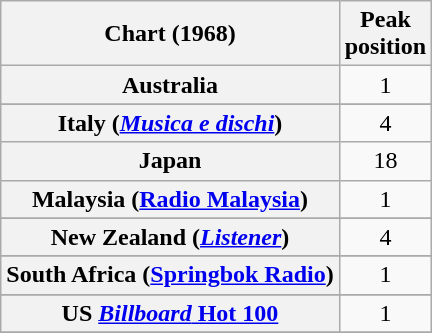<table class="wikitable sortable plainrowheaders">
<tr>
<th>Chart (1968)</th>
<th>Peak<br>position</th>
</tr>
<tr>
<th scope="row">Australia</th>
<td style="text-align:center;">1</td>
</tr>
<tr>
</tr>
<tr>
</tr>
<tr>
</tr>
<tr>
</tr>
<tr>
<th scope="row">Italy (<em><a href='#'>Musica e dischi</a></em>)</th>
<td style="text-align:center;">4</td>
</tr>
<tr>
<th scope="row">Japan</th>
<td style="text-align:center;">18</td>
</tr>
<tr>
<th scope="row">Malaysia (<a href='#'>Radio Malaysia</a>)</th>
<td style="text-align:center;">1</td>
</tr>
<tr>
</tr>
<tr>
<th scope="row">New Zealand (<em><a href='#'>Listener</a></em>)</th>
<td style="text-align:center;">4</td>
</tr>
<tr>
</tr>
<tr>
<th scope="row">South Africa (<a href='#'>Springbok Radio</a>)</th>
<td style="text-align:center;">1</td>
</tr>
<tr>
</tr>
<tr>
<th scope="row">US <a href='#'><em>Billboard</em> Hot 100</a></th>
<td style="text-align:center">1</td>
</tr>
<tr>
</tr>
</table>
